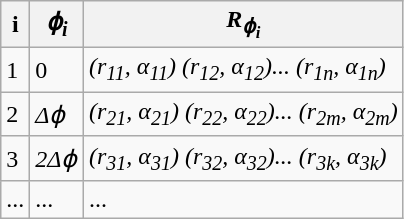<table class="wikitable">
<tr>
<th>i</th>
<th><em>ɸ<sub>i</sub></em></th>
<th><em>R<sub>ɸ<sub>i</sub></sub></em></th>
</tr>
<tr>
<td>1</td>
<td>0</td>
<td><em>(r<sub>11</sub>, α<sub>11</sub>) (r<sub>12</sub>, α<sub>12</sub>)... (r<sub>1n</sub>, α<sub>1n</sub>)</em></td>
</tr>
<tr>
<td>2</td>
<td><em>Δɸ</em></td>
<td><em>(r<sub>21</sub>, α<sub>21</sub>) (r<sub>22</sub>, α<sub>22</sub>)... (r<sub>2m</sub>, α<sub>2m</sub>)</em></td>
</tr>
<tr>
<td>3</td>
<td><em>2Δɸ</em></td>
<td><em>(r<sub>31</sub>, α<sub>31</sub>) (r<sub>32</sub>, α<sub>32</sub>)... (r<sub>3k</sub>, α<sub>3k</sub>)</em></td>
</tr>
<tr>
<td>...</td>
<td>...</td>
<td>...</td>
</tr>
</table>
